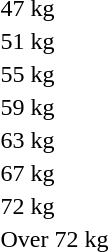<table>
<tr>
<td>47 kg</td>
<td></td>
<td></td>
<td><br></td>
</tr>
<tr>
<td>51 kg</td>
<td></td>
<td></td>
<td><br></td>
</tr>
<tr>
<td>55 kg</td>
<td></td>
<td></td>
<td><br></td>
</tr>
<tr>
<td>59 kg</td>
<td></td>
<td></td>
<td><br></td>
</tr>
<tr>
<td>63 kg</td>
<td></td>
<td></td>
<td><br></td>
</tr>
<tr>
<td>67 kg</td>
<td></td>
<td></td>
<td><br> </td>
</tr>
<tr>
<td>72 kg</td>
<td></td>
<td></td>
<td><br></td>
</tr>
<tr>
<td>Over 72 kg</td>
<td></td>
<td></td>
<td><br></td>
</tr>
</table>
